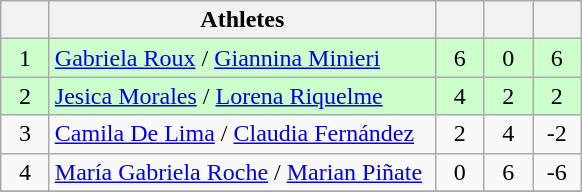<table class="wikitable" style="text-align: center; font-size:100% ">
<tr>
<th width=25></th>
<th width=250>Athletes</th>
<th width=25></th>
<th width=25></th>
<th width=25></th>
</tr>
<tr bgcolor="ccffcc">
<td>1</td>
<td align=left> <a href='#'>Gabriela Roux</a> / <a href='#'>Giannina Minieri</a></td>
<td>6</td>
<td>0</td>
<td>6</td>
</tr>
<tr bgcolor="ccffcc">
<td>2</td>
<td align=left> <a href='#'>Jesica Morales</a> / <a href='#'>Lorena Riquelme</a></td>
<td>4</td>
<td>2</td>
<td>2</td>
</tr>
<tr>
<td>3</td>
<td align=left> <a href='#'>Camila De Lima</a> / <a href='#'>Claudia Fernández</a></td>
<td>2</td>
<td>4</td>
<td>-2</td>
</tr>
<tr>
<td>4</td>
<td align=left> <a href='#'>María Gabriela Roche</a> / <a href='#'>Marian Piñate</a></td>
<td>0</td>
<td>6</td>
<td>-6</td>
</tr>
<tr>
</tr>
</table>
